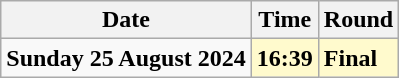<table class="wikitable">
<tr>
<th>Date</th>
<th>Time</th>
<th>Round</th>
</tr>
<tr>
<td><strong>Sunday 25 August 2024</strong></td>
<td style=background:lemonchiffon><strong>16:39</strong></td>
<td style=background:lemonchiffon><strong>Final</strong></td>
</tr>
</table>
